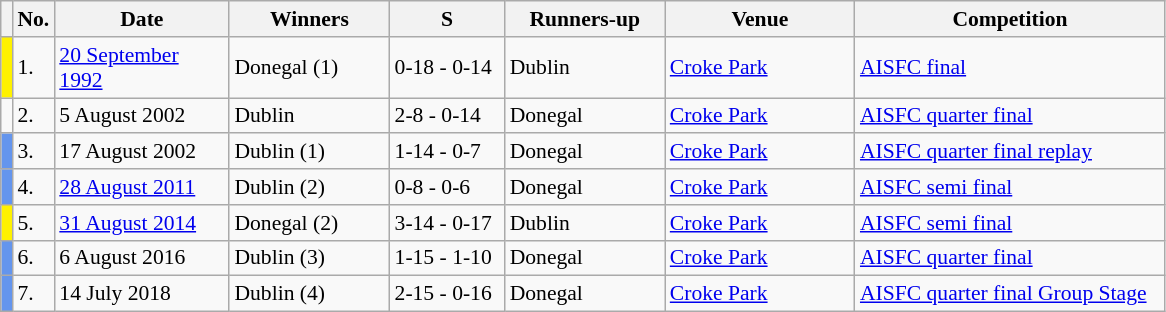<table class="wikitable" style="font-size:90%">
<tr>
<th width=1></th>
<th width=5>No.</th>
<th width=110>Date</th>
<th width=100>Winners</th>
<th width=70>S</th>
<th width=100>Runners-up</th>
<th width=120>Venue</th>
<th width=200>Competition</th>
</tr>
<tr>
<td style="background-color:#fff200"></td>
<td>1.</td>
<td><a href='#'>20 September 1992</a></td>
<td>Donegal (1)</td>
<td>0-18 - 0-14</td>
<td>Dublin</td>
<td><a href='#'>Croke Park</a></td>
<td><a href='#'>AISFC final</a></td>
</tr>
<tr>
<td></td>
<td>2.</td>
<td>5 August 2002</td>
<td>Dublin</td>
<td>2-8 - 0-14</td>
<td>Donegal</td>
<td><a href='#'>Croke Park</a></td>
<td><a href='#'>AISFC quarter final</a></td>
</tr>
<tr>
<td style="background-color:#6495ED"></td>
<td>3.</td>
<td>17 August 2002</td>
<td>Dublin (1)</td>
<td>1-14 - 0-7</td>
<td>Donegal</td>
<td><a href='#'>Croke Park</a></td>
<td><a href='#'>AISFC quarter final replay</a></td>
</tr>
<tr>
<td style="background-color:#6495ED"></td>
<td>4.</td>
<td><a href='#'>28 August 2011</a></td>
<td>Dublin (2)</td>
<td>0-8 - 0-6</td>
<td>Donegal</td>
<td><a href='#'>Croke Park</a></td>
<td><a href='#'>AISFC semi final</a></td>
</tr>
<tr>
<td style="background-color:#fff200"></td>
<td>5.</td>
<td><a href='#'>31 August 2014</a></td>
<td>Donegal (2)</td>
<td>3-14 - 0-17</td>
<td>Dublin</td>
<td><a href='#'>Croke Park</a></td>
<td><a href='#'>AISFC semi final</a></td>
</tr>
<tr>
<td style="background-color:#6495ED"></td>
<td>6.</td>
<td>6 August 2016</td>
<td>Dublin (3)</td>
<td>1-15 - 1-10</td>
<td>Donegal</td>
<td><a href='#'>Croke Park</a></td>
<td><a href='#'>AISFC quarter final</a></td>
</tr>
<tr>
<td style="background-color:#6495ED"></td>
<td>7.</td>
<td>14 July 2018</td>
<td>Dublin (4)</td>
<td>2-15 - 0-16</td>
<td>Donegal</td>
<td><a href='#'>Croke Park</a></td>
<td><a href='#'>AISFC quarter final Group Stage</a></td>
</tr>
</table>
